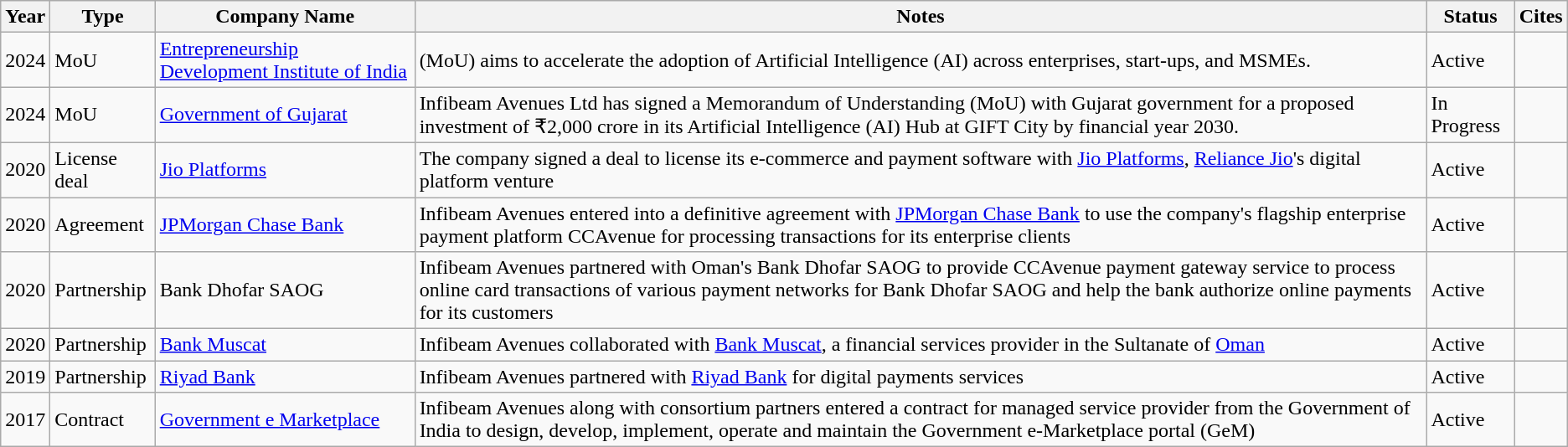<table class="wikitable">
<tr>
<th>Year</th>
<th>Type</th>
<th>Company Name</th>
<th>Notes</th>
<th>Status</th>
<th>Cites</th>
</tr>
<tr>
<td>2024</td>
<td>MoU</td>
<td><a href='#'>Entrepreneurship Development Institute of India</a></td>
<td>(MoU) aims to accelerate the adoption of Artificial Intelligence (AI) across enterprises, start-ups, and MSMEs.</td>
<td>Active</td>
<td></td>
</tr>
<tr>
<td>2024</td>
<td>MoU</td>
<td><a href='#'>Government of Gujarat</a></td>
<td>Infibeam Avenues Ltd has signed a Memorandum of Understanding (MoU) with Gujarat government for a proposed investment of ₹2,000 crore in its Artificial Intelligence (AI) Hub at GIFT City by financial year 2030.</td>
<td>In Progress</td>
<td></td>
</tr>
<tr>
<td>2020</td>
<td>License deal</td>
<td><a href='#'>Jio Platforms</a></td>
<td>The company signed a deal to license its e-commerce and payment software with <a href='#'>Jio Platforms</a>, <a href='#'>Reliance Jio</a>'s digital platform venture</td>
<td>Active</td>
<td></td>
</tr>
<tr>
<td>2020</td>
<td>Agreement</td>
<td><a href='#'>JPMorgan Chase Bank</a></td>
<td>Infibeam Avenues entered into a definitive agreement with <a href='#'>JPMorgan Chase Bank</a> to use the company's flagship enterprise payment platform CCAvenue for processing transactions for its enterprise clients</td>
<td>Active</td>
<td></td>
</tr>
<tr>
<td>2020</td>
<td>Partnership</td>
<td>Bank Dhofar SAOG</td>
<td>Infibeam Avenues partnered with Oman's Bank Dhofar SAOG to provide CCAvenue payment gateway service to process online card transactions of various payment networks for Bank Dhofar SAOG and help the bank authorize online payments for its customers</td>
<td>Active</td>
<td></td>
</tr>
<tr>
<td>2020</td>
<td>Partnership</td>
<td><a href='#'>Bank Muscat</a></td>
<td>Infibeam Avenues collaborated with <a href='#'>Bank Muscat</a>, a financial services provider in the Sultanate of <a href='#'>Oman</a></td>
<td>Active</td>
<td></td>
</tr>
<tr>
<td>2019</td>
<td>Partnership</td>
<td><a href='#'>Riyad Bank</a></td>
<td>Infibeam Avenues partnered with <a href='#'>Riyad Bank</a> for digital payments services</td>
<td>Active</td>
<td></td>
</tr>
<tr>
<td>2017</td>
<td>Contract</td>
<td><a href='#'>Government e Marketplace</a></td>
<td>Infibeam Avenues along with consortium partners entered a contract for managed service provider from the Government of India to design, develop, implement, operate and maintain the Government e-Marketplace portal (GeM)</td>
<td>Active</td>
<td></td>
</tr>
</table>
